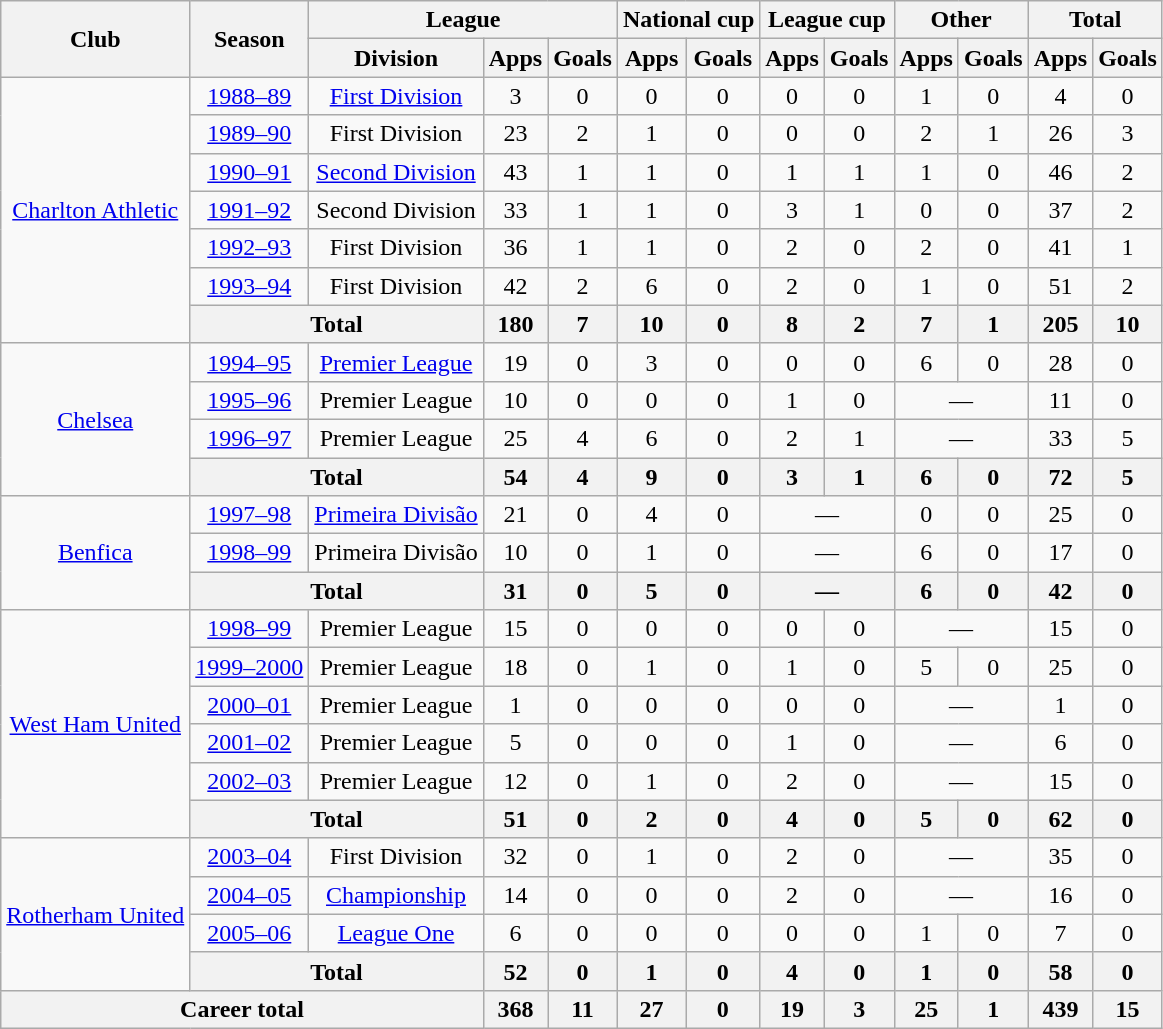<table class="wikitable" style="text-align:center">
<tr>
<th rowspan="2">Club</th>
<th rowspan="2">Season</th>
<th colspan="3">League</th>
<th colspan="2">National cup</th>
<th colspan="2">League cup</th>
<th colspan="2">Other</th>
<th colspan="2">Total</th>
</tr>
<tr>
<th>Division</th>
<th>Apps</th>
<th>Goals</th>
<th>Apps</th>
<th>Goals</th>
<th>Apps</th>
<th>Goals</th>
<th>Apps</th>
<th>Goals</th>
<th>Apps</th>
<th>Goals</th>
</tr>
<tr>
<td rowspan="7"><a href='#'>Charlton Athletic</a></td>
<td><a href='#'>1988–89</a></td>
<td><a href='#'>First Division</a></td>
<td>3</td>
<td>0</td>
<td>0</td>
<td>0</td>
<td>0</td>
<td>0</td>
<td>1</td>
<td>0</td>
<td>4</td>
<td>0</td>
</tr>
<tr>
<td><a href='#'>1989–90</a></td>
<td>First Division</td>
<td>23</td>
<td>2</td>
<td>1</td>
<td>0</td>
<td>0</td>
<td>0</td>
<td>2</td>
<td>1</td>
<td>26</td>
<td>3</td>
</tr>
<tr>
<td><a href='#'>1990–91</a></td>
<td><a href='#'>Second Division</a></td>
<td>43</td>
<td>1</td>
<td>1</td>
<td>0</td>
<td>1</td>
<td>1</td>
<td>1</td>
<td>0</td>
<td>46</td>
<td>2</td>
</tr>
<tr>
<td><a href='#'>1991–92</a></td>
<td>Second Division</td>
<td>33</td>
<td>1</td>
<td>1</td>
<td>0</td>
<td>3</td>
<td>1</td>
<td>0</td>
<td>0</td>
<td>37</td>
<td>2</td>
</tr>
<tr>
<td><a href='#'>1992–93</a></td>
<td>First Division</td>
<td>36</td>
<td>1</td>
<td>1</td>
<td>0</td>
<td>2</td>
<td>0</td>
<td>2</td>
<td>0</td>
<td>41</td>
<td>1</td>
</tr>
<tr>
<td><a href='#'>1993–94</a></td>
<td>First Division</td>
<td>42</td>
<td>2</td>
<td>6</td>
<td>0</td>
<td>2</td>
<td>0</td>
<td>1</td>
<td>0</td>
<td>51</td>
<td>2</td>
</tr>
<tr>
<th colspan="2">Total</th>
<th>180</th>
<th>7</th>
<th>10</th>
<th>0</th>
<th>8</th>
<th>2</th>
<th>7</th>
<th>1</th>
<th>205</th>
<th>10</th>
</tr>
<tr>
<td rowspan="4"><a href='#'>Chelsea</a></td>
<td><a href='#'>1994–95</a></td>
<td><a href='#'>Premier League</a></td>
<td>19</td>
<td>0</td>
<td>3</td>
<td>0</td>
<td>0</td>
<td>0</td>
<td>6</td>
<td>0</td>
<td>28</td>
<td>0</td>
</tr>
<tr>
<td><a href='#'>1995–96</a></td>
<td>Premier League</td>
<td>10</td>
<td>0</td>
<td>0</td>
<td>0</td>
<td>1</td>
<td>0</td>
<td colspan="2">—</td>
<td>11</td>
<td>0</td>
</tr>
<tr>
<td><a href='#'>1996–97</a></td>
<td>Premier League</td>
<td>25</td>
<td>4</td>
<td>6</td>
<td>0</td>
<td>2</td>
<td>1</td>
<td colspan="2">—</td>
<td>33</td>
<td>5</td>
</tr>
<tr>
<th colspan="2">Total</th>
<th>54</th>
<th>4</th>
<th>9</th>
<th>0</th>
<th>3</th>
<th>1</th>
<th>6</th>
<th>0</th>
<th>72</th>
<th>5</th>
</tr>
<tr>
<td rowspan="3"><a href='#'>Benfica</a></td>
<td><a href='#'>1997–98</a></td>
<td><a href='#'>Primeira Divisão</a></td>
<td>21</td>
<td>0</td>
<td>4</td>
<td>0</td>
<td colspan="2">—</td>
<td>0</td>
<td>0</td>
<td>25</td>
<td>0</td>
</tr>
<tr>
<td><a href='#'>1998–99</a></td>
<td>Primeira Divisão</td>
<td>10</td>
<td>0</td>
<td>1</td>
<td>0</td>
<td colspan="2">—</td>
<td>6</td>
<td>0</td>
<td>17</td>
<td>0</td>
</tr>
<tr>
<th colspan="2">Total</th>
<th>31</th>
<th>0</th>
<th>5</th>
<th>0</th>
<th colspan="2">—</th>
<th>6</th>
<th>0</th>
<th>42</th>
<th>0</th>
</tr>
<tr>
<td rowspan="6"><a href='#'>West Ham United</a></td>
<td><a href='#'>1998–99</a></td>
<td>Premier League</td>
<td>15</td>
<td>0</td>
<td>0</td>
<td>0</td>
<td>0</td>
<td>0</td>
<td colspan="2">—</td>
<td>15</td>
<td>0</td>
</tr>
<tr>
<td><a href='#'>1999–2000</a></td>
<td>Premier League</td>
<td>18</td>
<td>0</td>
<td>1</td>
<td>0</td>
<td>1</td>
<td>0</td>
<td>5</td>
<td>0</td>
<td>25</td>
<td>0</td>
</tr>
<tr>
<td><a href='#'>2000–01</a></td>
<td>Premier League</td>
<td>1</td>
<td>0</td>
<td>0</td>
<td>0</td>
<td>0</td>
<td>0</td>
<td colspan="2">—</td>
<td>1</td>
<td>0</td>
</tr>
<tr>
<td><a href='#'>2001–02</a></td>
<td>Premier League</td>
<td>5</td>
<td>0</td>
<td>0</td>
<td>0</td>
<td>1</td>
<td>0</td>
<td colspan="2">—</td>
<td>6</td>
<td>0</td>
</tr>
<tr>
<td><a href='#'>2002–03</a></td>
<td>Premier League</td>
<td>12</td>
<td>0</td>
<td>1</td>
<td>0</td>
<td>2</td>
<td>0</td>
<td colspan="2">—</td>
<td>15</td>
<td>0</td>
</tr>
<tr>
<th colspan="2">Total</th>
<th>51</th>
<th>0</th>
<th>2</th>
<th>0</th>
<th>4</th>
<th>0</th>
<th>5</th>
<th>0</th>
<th>62</th>
<th>0</th>
</tr>
<tr>
<td rowspan="4"><a href='#'>Rotherham United</a></td>
<td><a href='#'>2003–04</a></td>
<td>First Division</td>
<td>32</td>
<td>0</td>
<td>1</td>
<td>0</td>
<td>2</td>
<td>0</td>
<td colspan="2">—</td>
<td>35</td>
<td>0</td>
</tr>
<tr>
<td><a href='#'>2004–05</a></td>
<td><a href='#'>Championship</a></td>
<td>14</td>
<td>0</td>
<td>0</td>
<td>0</td>
<td>2</td>
<td>0</td>
<td colspan="2">—</td>
<td>16</td>
<td>0</td>
</tr>
<tr>
<td><a href='#'>2005–06</a></td>
<td><a href='#'>League One</a></td>
<td>6</td>
<td>0</td>
<td>0</td>
<td>0</td>
<td>0</td>
<td>0</td>
<td>1</td>
<td>0</td>
<td>7</td>
<td>0</td>
</tr>
<tr>
<th colspan="2">Total</th>
<th>52</th>
<th>0</th>
<th>1</th>
<th>0</th>
<th>4</th>
<th>0</th>
<th>1</th>
<th>0</th>
<th>58</th>
<th>0</th>
</tr>
<tr>
<th colspan="3">Career total</th>
<th>368</th>
<th>11</th>
<th>27</th>
<th>0</th>
<th>19</th>
<th>3</th>
<th>25</th>
<th>1</th>
<th>439</th>
<th>15</th>
</tr>
</table>
